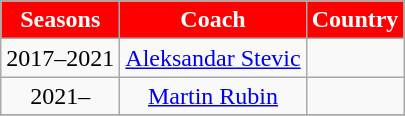<table class="wikitable" style="text-align: center">
<tr>
<th style="color:#FFFFFF; background:red">Seasons</th>
<th style="color:#FFFFFF; background:red">Coach</th>
<th style="color:#FFFFFF; background:red">Country</th>
</tr>
<tr>
<td style="text-align: center">2017–2021</td>
<td style="text-align: center"><a href='#'>Aleksandar Stevic</a></td>
<td style="text-align: center"></td>
</tr>
<tr>
<td style="text-align: center">2021–</td>
<td style="text-align: center"><a href='#'>Martin Rubin</a></td>
<td style="text-align: center"></td>
</tr>
<tr>
</tr>
</table>
